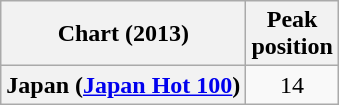<table class="wikitable sortable plainrowheaders">
<tr>
<th>Chart (2013)</th>
<th>Peak<br>position</th>
</tr>
<tr>
<th scope="row">Japan (<a href='#'>Japan Hot 100</a>)</th>
<td style="text-align:center;">14</td>
</tr>
</table>
